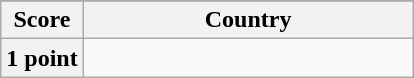<table class="wikitable">
<tr>
</tr>
<tr>
<th scope="col" width=20%>Score</th>
<th scope="col">Country</th>
</tr>
<tr>
<th scope="row">1 point</th>
<td></td>
</tr>
</table>
